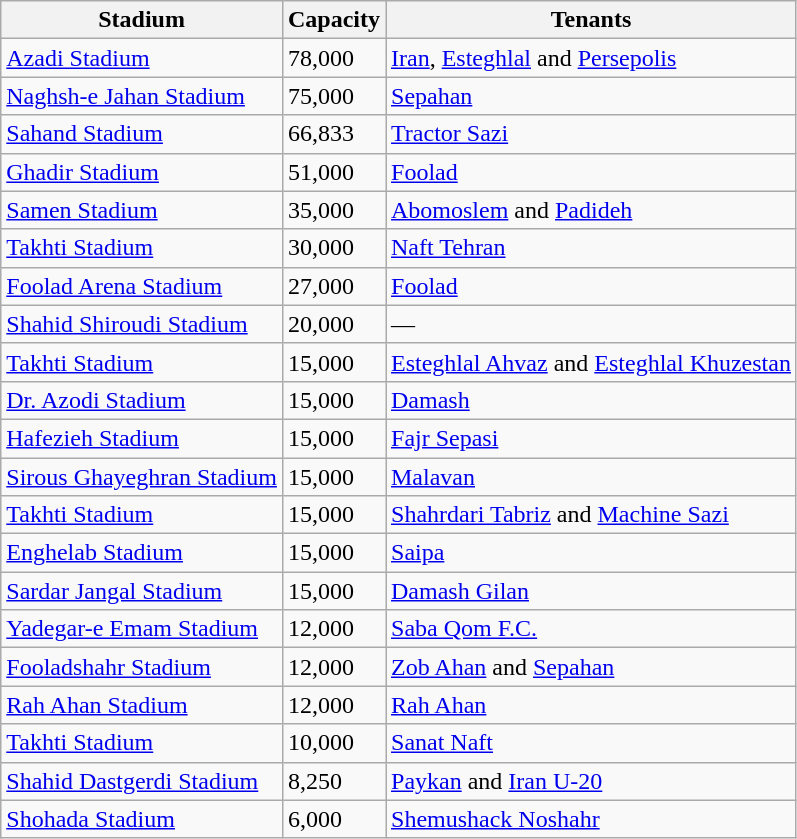<table class="wikitable sortable">
<tr>
<th>Stadium</th>
<th>Capacity</th>
<th>Tenants</th>
</tr>
<tr>
<td><a href='#'>Azadi Stadium</a></td>
<td>78,000</td>
<td><a href='#'>Iran</a>, <a href='#'>Esteghlal</a> and <a href='#'>Persepolis</a></td>
</tr>
<tr>
<td><a href='#'>Naghsh-e Jahan Stadium</a></td>
<td>75,000</td>
<td><a href='#'>Sepahan</a></td>
</tr>
<tr>
<td><a href='#'>Sahand Stadium</a></td>
<td>66,833</td>
<td><a href='#'>Tractor Sazi</a></td>
</tr>
<tr>
<td><a href='#'>Ghadir Stadium</a></td>
<td>51,000</td>
<td><a href='#'>Foolad</a></td>
</tr>
<tr>
<td><a href='#'>Samen Stadium</a></td>
<td>35,000</td>
<td><a href='#'>Abomoslem</a> and <a href='#'>Padideh</a></td>
</tr>
<tr>
<td><a href='#'>Takhti Stadium</a></td>
<td>30,000</td>
<td><a href='#'>Naft Tehran</a></td>
</tr>
<tr>
<td><a href='#'>Foolad Arena Stadium</a></td>
<td>27,000</td>
<td><a href='#'>Foolad</a></td>
</tr>
<tr>
<td><a href='#'>Shahid Shiroudi Stadium</a></td>
<td>20,000</td>
<td>—</td>
</tr>
<tr>
<td><a href='#'>Takhti Stadium</a></td>
<td>15,000</td>
<td><a href='#'>Esteghlal Ahvaz</a> and <a href='#'>Esteghlal Khuzestan</a></td>
</tr>
<tr>
<td><a href='#'>Dr. Azodi Stadium</a></td>
<td>15,000</td>
<td><a href='#'>Damash</a></td>
</tr>
<tr>
<td><a href='#'>Hafezieh Stadium</a></td>
<td>15,000</td>
<td><a href='#'>Fajr Sepasi</a></td>
</tr>
<tr>
<td><a href='#'>Sirous Ghayeghran Stadium</a></td>
<td>15,000</td>
<td><a href='#'>Malavan</a></td>
</tr>
<tr>
<td><a href='#'>Takhti Stadium</a></td>
<td>15,000</td>
<td><a href='#'>Shahrdari Tabriz</a> and <a href='#'>Machine Sazi</a></td>
</tr>
<tr>
<td><a href='#'>Enghelab Stadium</a></td>
<td>15,000</td>
<td><a href='#'>Saipa</a></td>
</tr>
<tr>
<td><a href='#'>Sardar Jangal Stadium</a></td>
<td>15,000</td>
<td><a href='#'>Damash Gilan</a></td>
</tr>
<tr>
<td><a href='#'>Yadegar-e Emam Stadium</a></td>
<td>12,000</td>
<td><a href='#'>Saba Qom F.C.</a></td>
</tr>
<tr>
<td><a href='#'>Fooladshahr Stadium</a></td>
<td>12,000</td>
<td><a href='#'>Zob Ahan</a> and <a href='#'>Sepahan</a></td>
</tr>
<tr>
<td><a href='#'>Rah Ahan Stadium</a></td>
<td>12,000</td>
<td><a href='#'>Rah Ahan</a></td>
</tr>
<tr>
<td><a href='#'>Takhti Stadium</a></td>
<td>10,000</td>
<td><a href='#'>Sanat Naft</a></td>
</tr>
<tr>
<td><a href='#'>Shahid Dastgerdi Stadium</a></td>
<td>8,250</td>
<td><a href='#'>Paykan</a> and <a href='#'>Iran U-20</a></td>
</tr>
<tr>
<td><a href='#'>Shohada Stadium</a></td>
<td>6,000</td>
<td><a href='#'>Shemushack Noshahr</a></td>
</tr>
</table>
